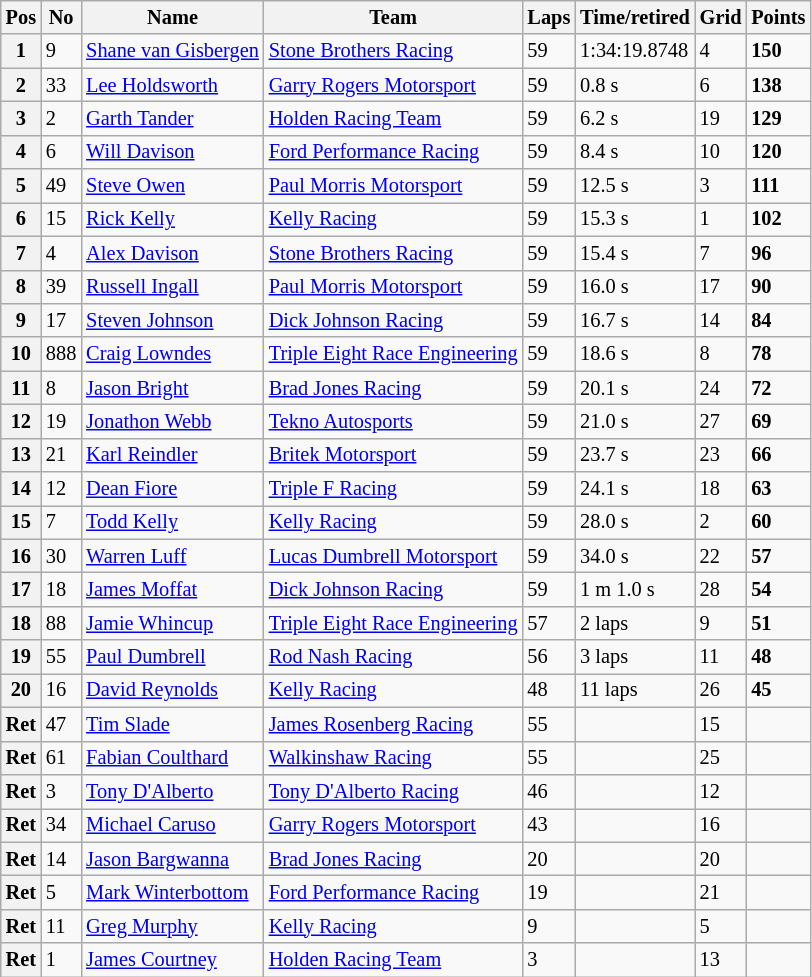<table class="wikitable" style="font-size: 85%;">
<tr>
<th>Pos</th>
<th>No</th>
<th>Name</th>
<th>Team</th>
<th>Laps</th>
<th>Time/retired</th>
<th>Grid</th>
<th>Points</th>
</tr>
<tr>
<th>1</th>
<td>9</td>
<td> <a href='#'>Shane van Gisbergen</a></td>
<td><a href='#'>Stone Brothers Racing</a></td>
<td>59</td>
<td>1:34:19.8748</td>
<td>4</td>
<td><strong>150</strong></td>
</tr>
<tr>
<th>2</th>
<td>33</td>
<td> <a href='#'>Lee Holdsworth</a></td>
<td><a href='#'>Garry Rogers Motorsport</a></td>
<td>59</td>
<td>0.8 s</td>
<td>6</td>
<td><strong>138</strong></td>
</tr>
<tr>
<th>3</th>
<td>2</td>
<td> <a href='#'>Garth Tander</a></td>
<td><a href='#'>Holden Racing Team</a></td>
<td>59</td>
<td>6.2 s</td>
<td>19</td>
<td><strong>129</strong></td>
</tr>
<tr>
<th>4</th>
<td>6</td>
<td> <a href='#'>Will Davison</a></td>
<td><a href='#'>Ford Performance Racing</a></td>
<td>59</td>
<td>8.4 s</td>
<td>10</td>
<td><strong>120</strong></td>
</tr>
<tr>
<th>5</th>
<td>49</td>
<td> <a href='#'>Steve Owen</a></td>
<td><a href='#'>Paul Morris Motorsport</a></td>
<td>59</td>
<td>12.5 s</td>
<td>3</td>
<td><strong>111</strong></td>
</tr>
<tr>
<th>6</th>
<td>15</td>
<td> <a href='#'>Rick Kelly</a></td>
<td><a href='#'>Kelly Racing</a></td>
<td>59</td>
<td>15.3 s</td>
<td>1</td>
<td><strong>102</strong></td>
</tr>
<tr>
<th>7</th>
<td>4</td>
<td> <a href='#'>Alex Davison</a></td>
<td><a href='#'>Stone Brothers Racing</a></td>
<td>59</td>
<td>15.4 s</td>
<td>7</td>
<td><strong>96</strong></td>
</tr>
<tr>
<th>8</th>
<td>39</td>
<td> <a href='#'>Russell Ingall</a></td>
<td><a href='#'>Paul Morris Motorsport</a></td>
<td>59</td>
<td>16.0 s</td>
<td>17</td>
<td><strong>90</strong></td>
</tr>
<tr>
<th>9</th>
<td>17</td>
<td> <a href='#'>Steven Johnson</a></td>
<td><a href='#'>Dick Johnson Racing</a></td>
<td>59</td>
<td>16.7 s</td>
<td>14</td>
<td><strong>84</strong></td>
</tr>
<tr>
<th>10</th>
<td>888</td>
<td> <a href='#'>Craig Lowndes</a></td>
<td><a href='#'>Triple Eight Race Engineering</a></td>
<td>59</td>
<td>18.6 s</td>
<td>8</td>
<td><strong>78</strong></td>
</tr>
<tr>
<th>11</th>
<td>8</td>
<td> <a href='#'>Jason Bright</a></td>
<td><a href='#'>Brad Jones Racing</a></td>
<td>59</td>
<td>20.1 s</td>
<td>24</td>
<td><strong>72</strong></td>
</tr>
<tr>
<th>12</th>
<td>19</td>
<td> <a href='#'>Jonathon Webb</a></td>
<td><a href='#'>Tekno Autosports</a></td>
<td>59</td>
<td>21.0 s</td>
<td>27</td>
<td><strong>69</strong></td>
</tr>
<tr>
<th>13</th>
<td>21</td>
<td> <a href='#'>Karl Reindler</a></td>
<td><a href='#'>Britek Motorsport</a></td>
<td>59</td>
<td>23.7 s</td>
<td>23</td>
<td><strong>66</strong></td>
</tr>
<tr>
<th>14</th>
<td>12</td>
<td> <a href='#'>Dean Fiore</a></td>
<td><a href='#'>Triple F Racing</a></td>
<td>59</td>
<td>24.1 s</td>
<td>18</td>
<td><strong>63</strong></td>
</tr>
<tr>
<th>15</th>
<td>7</td>
<td> <a href='#'>Todd Kelly</a></td>
<td><a href='#'>Kelly Racing</a></td>
<td>59</td>
<td>28.0 s</td>
<td>2</td>
<td><strong>60</strong></td>
</tr>
<tr>
<th>16</th>
<td>30</td>
<td> <a href='#'>Warren Luff</a></td>
<td><a href='#'>Lucas Dumbrell Motorsport</a></td>
<td>59</td>
<td>34.0 s</td>
<td>22</td>
<td><strong>57</strong></td>
</tr>
<tr>
<th>17</th>
<td>18</td>
<td> <a href='#'>James Moffat</a></td>
<td><a href='#'>Dick Johnson Racing</a></td>
<td>59</td>
<td>1 m 1.0 s</td>
<td>28</td>
<td><strong>54</strong></td>
</tr>
<tr>
<th>18</th>
<td>88</td>
<td> <a href='#'>Jamie Whincup</a></td>
<td><a href='#'>Triple Eight Race Engineering</a></td>
<td>57</td>
<td> 2 laps</td>
<td>9</td>
<td><strong>51</strong></td>
</tr>
<tr>
<th>19</th>
<td>55</td>
<td> <a href='#'>Paul Dumbrell</a></td>
<td><a href='#'>Rod Nash Racing</a></td>
<td>56</td>
<td> 3 laps</td>
<td>11</td>
<td><strong>48</strong></td>
</tr>
<tr>
<th>20</th>
<td>16</td>
<td> <a href='#'>David Reynolds</a></td>
<td><a href='#'>Kelly Racing</a></td>
<td>48</td>
<td> 11 laps</td>
<td>26</td>
<td><strong>45</strong></td>
</tr>
<tr>
<th>Ret</th>
<td>47</td>
<td> <a href='#'>Tim Slade</a></td>
<td><a href='#'>James Rosenberg Racing</a></td>
<td>55</td>
<td></td>
<td>15</td>
<td></td>
</tr>
<tr>
<th>Ret</th>
<td>61</td>
<td> <a href='#'>Fabian Coulthard</a></td>
<td><a href='#'>Walkinshaw Racing</a></td>
<td>55</td>
<td></td>
<td>25</td>
<td></td>
</tr>
<tr>
<th>Ret</th>
<td>3</td>
<td> <a href='#'>Tony D'Alberto</a></td>
<td><a href='#'>Tony D'Alberto Racing</a></td>
<td>46</td>
<td></td>
<td>12</td>
<td></td>
</tr>
<tr>
<th>Ret</th>
<td>34</td>
<td> <a href='#'>Michael Caruso</a></td>
<td><a href='#'>Garry Rogers Motorsport</a></td>
<td>43</td>
<td></td>
<td>16</td>
<td></td>
</tr>
<tr>
<th>Ret</th>
<td>14</td>
<td> <a href='#'>Jason Bargwanna</a></td>
<td><a href='#'>Brad Jones Racing</a></td>
<td>20</td>
<td></td>
<td>20</td>
<td></td>
</tr>
<tr>
<th>Ret</th>
<td>5</td>
<td> <a href='#'>Mark Winterbottom</a></td>
<td><a href='#'>Ford Performance Racing</a></td>
<td>19</td>
<td></td>
<td>21</td>
<td></td>
</tr>
<tr>
<th>Ret</th>
<td>11</td>
<td> <a href='#'>Greg Murphy</a></td>
<td><a href='#'>Kelly Racing</a></td>
<td>9</td>
<td></td>
<td>5</td>
<td></td>
</tr>
<tr>
<th>Ret</th>
<td>1</td>
<td> <a href='#'>James Courtney</a></td>
<td><a href='#'>Holden Racing Team</a></td>
<td>3</td>
<td></td>
<td>13</td>
<td></td>
</tr>
</table>
